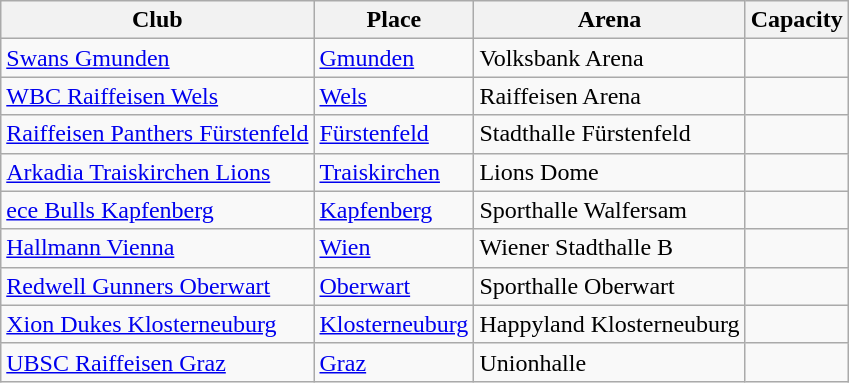<table class="wikitable sortable">
<tr>
<th>Club</th>
<th>Place</th>
<th>Arena</th>
<th>Capacity</th>
</tr>
<tr>
<td><a href='#'>Swans Gmunden</a></td>
<td><a href='#'>Gmunden</a></td>
<td>Volksbank Arena</td>
<td style="text-align:center;"></td>
</tr>
<tr>
<td><a href='#'>WBC Raiffeisen Wels</a></td>
<td><a href='#'>Wels</a></td>
<td>Raiffeisen Arena</td>
<td style="text-align:center;"></td>
</tr>
<tr>
<td><a href='#'>Raiffeisen Panthers Fürstenfeld</a></td>
<td><a href='#'>Fürstenfeld</a></td>
<td>Stadthalle Fürstenfeld</td>
<td style="text-align:center;"></td>
</tr>
<tr>
<td><a href='#'>Arkadia Traiskirchen Lions</a></td>
<td><a href='#'>Traiskirchen</a></td>
<td>Lions Dome</td>
<td style="text-align:center;"></td>
</tr>
<tr>
<td><a href='#'>ece Bulls Kapfenberg</a></td>
<td><a href='#'>Kapfenberg</a></td>
<td>Sporthalle Walfersam</td>
<td style="text-align:center;"></td>
</tr>
<tr>
<td><a href='#'>Hallmann Vienna</a></td>
<td><a href='#'>Wien</a></td>
<td>Wiener Stadthalle B</td>
<td style="text-align:center;"></td>
</tr>
<tr>
<td><a href='#'>Redwell Gunners Oberwart</a></td>
<td><a href='#'>Oberwart</a></td>
<td>Sporthalle Oberwart</td>
<td style="text-align:center;"></td>
</tr>
<tr>
<td><a href='#'>Xion Dukes Klosterneuburg</a></td>
<td><a href='#'>Klosterneuburg</a></td>
<td>Happyland Klosterneuburg</td>
<td style="text-align:center;"></td>
</tr>
<tr>
<td><a href='#'>UBSC Raiffeisen Graz</a></td>
<td><a href='#'>Graz</a></td>
<td>Unionhalle</td>
<td style="text-align:center;"></td>
</tr>
</table>
